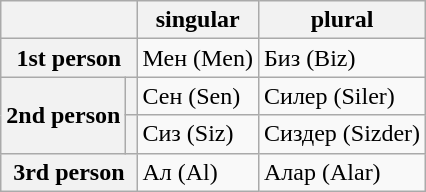<table class="wikitable">
<tr>
<th colspan="2"></th>
<th>singular</th>
<th>plural</th>
</tr>
<tr>
<th colspan="2">1st person</th>
<td>Мен (Men)</td>
<td>Биз (Biz)</td>
</tr>
<tr>
<th rowspan="2">2nd person</th>
<th></th>
<td>Сен (Sen)</td>
<td>Силер (Siler)</td>
</tr>
<tr>
<th></th>
<td>Сиз (Siz)</td>
<td>Сиздер (Sizder)</td>
</tr>
<tr>
<th colspan="2">3rd person</th>
<td>Ал (Al)</td>
<td>Алар (Alar)</td>
</tr>
</table>
